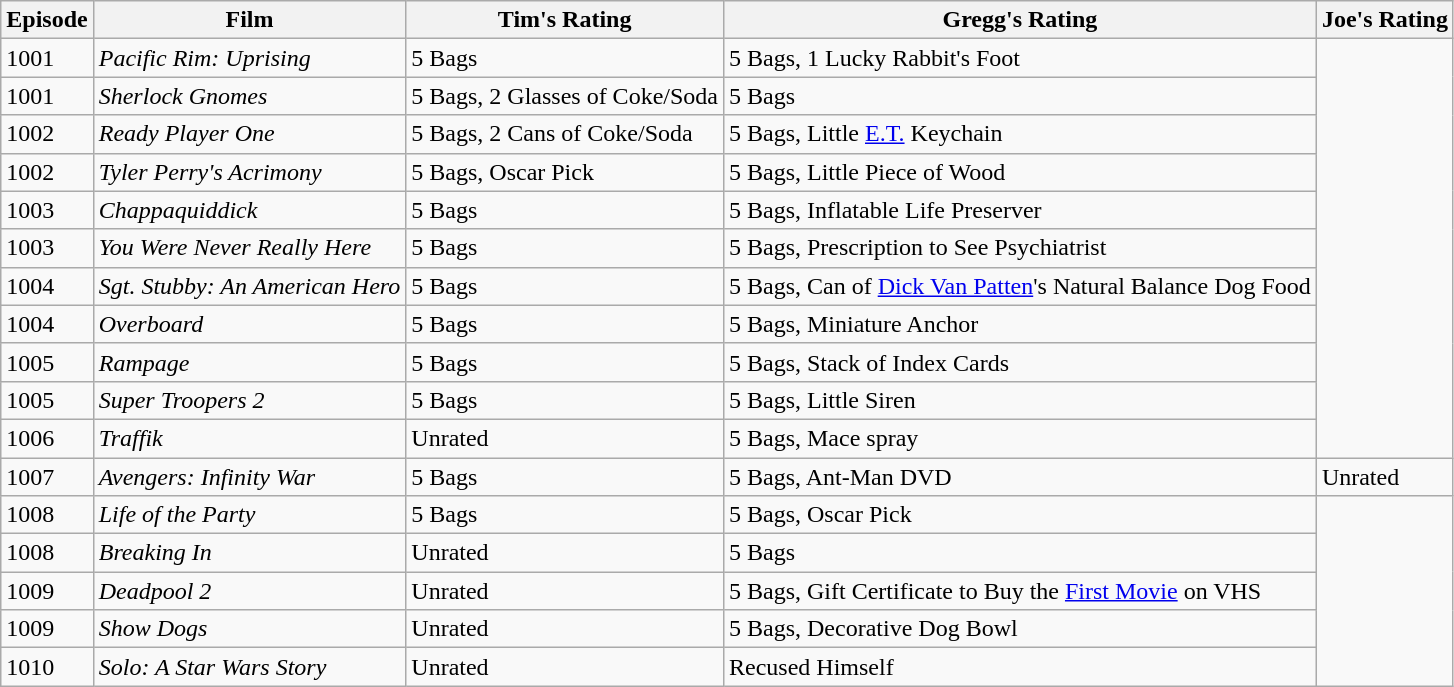<table class="wikitable">
<tr>
<th>Episode</th>
<th>Film</th>
<th>Tim's Rating</th>
<th>Gregg's Rating</th>
<th>Joe's Rating</th>
</tr>
<tr>
<td>1001</td>
<td><em>Pacific Rim: Uprising</em></td>
<td>5 Bags</td>
<td>5 Bags, 1 Lucky Rabbit's Foot</td>
</tr>
<tr>
<td>1001</td>
<td><em>Sherlock Gnomes</em></td>
<td>5 Bags, 2 Glasses of Coke/Soda</td>
<td>5 Bags</td>
</tr>
<tr>
<td>1002</td>
<td><em>Ready Player One</em></td>
<td>5 Bags, 2 Cans of Coke/Soda</td>
<td>5 Bags, Little <a href='#'>E.T.</a> Keychain</td>
</tr>
<tr>
<td>1002</td>
<td><em>Tyler Perry's Acrimony</em></td>
<td>5 Bags, Oscar Pick</td>
<td>5 Bags, Little Piece of Wood</td>
</tr>
<tr>
<td>1003</td>
<td><em>Chappaquiddick</em></td>
<td>5 Bags</td>
<td>5 Bags, Inflatable Life Preserver</td>
</tr>
<tr>
<td>1003</td>
<td><em>You Were Never Really Here</em></td>
<td>5 Bags</td>
<td>5 Bags, Prescription to See Psychiatrist</td>
</tr>
<tr>
<td>1004</td>
<td><em>Sgt. Stubby: An American Hero</em></td>
<td>5 Bags</td>
<td>5 Bags, Can of <a href='#'>Dick Van Patten</a>'s Natural Balance Dog Food</td>
</tr>
<tr>
<td>1004</td>
<td><em>Overboard</em></td>
<td>5 Bags</td>
<td>5 Bags, Miniature Anchor</td>
</tr>
<tr>
<td>1005</td>
<td><em>Rampage</em></td>
<td>5 Bags</td>
<td>5 Bags, Stack of Index Cards</td>
</tr>
<tr>
<td>1005</td>
<td><em>Super Troopers 2</em></td>
<td>5 Bags</td>
<td>5 Bags, Little Siren</td>
</tr>
<tr>
<td>1006</td>
<td><em>Traffik</em></td>
<td>Unrated</td>
<td>5 Bags, Mace spray</td>
</tr>
<tr>
<td>1007</td>
<td><em>Avengers: Infinity War</em></td>
<td>5 Bags</td>
<td>5 Bags, Ant-Man DVD</td>
<td>Unrated</td>
</tr>
<tr>
<td>1008</td>
<td><em>Life of the Party</em></td>
<td>5 Bags</td>
<td>5 Bags, Oscar Pick</td>
</tr>
<tr>
<td>1008</td>
<td><em>Breaking In</em></td>
<td>Unrated</td>
<td>5 Bags</td>
</tr>
<tr>
<td>1009</td>
<td><em>Deadpool 2</em></td>
<td>Unrated</td>
<td>5 Bags, Gift Certificate to Buy the <a href='#'>First Movie</a> on VHS</td>
</tr>
<tr>
<td>1009</td>
<td><em>Show Dogs</em></td>
<td>Unrated</td>
<td>5 Bags, Decorative Dog Bowl</td>
</tr>
<tr>
<td>1010</td>
<td><em>Solo: A Star Wars Story</em></td>
<td>Unrated</td>
<td>Recused Himself</td>
</tr>
</table>
